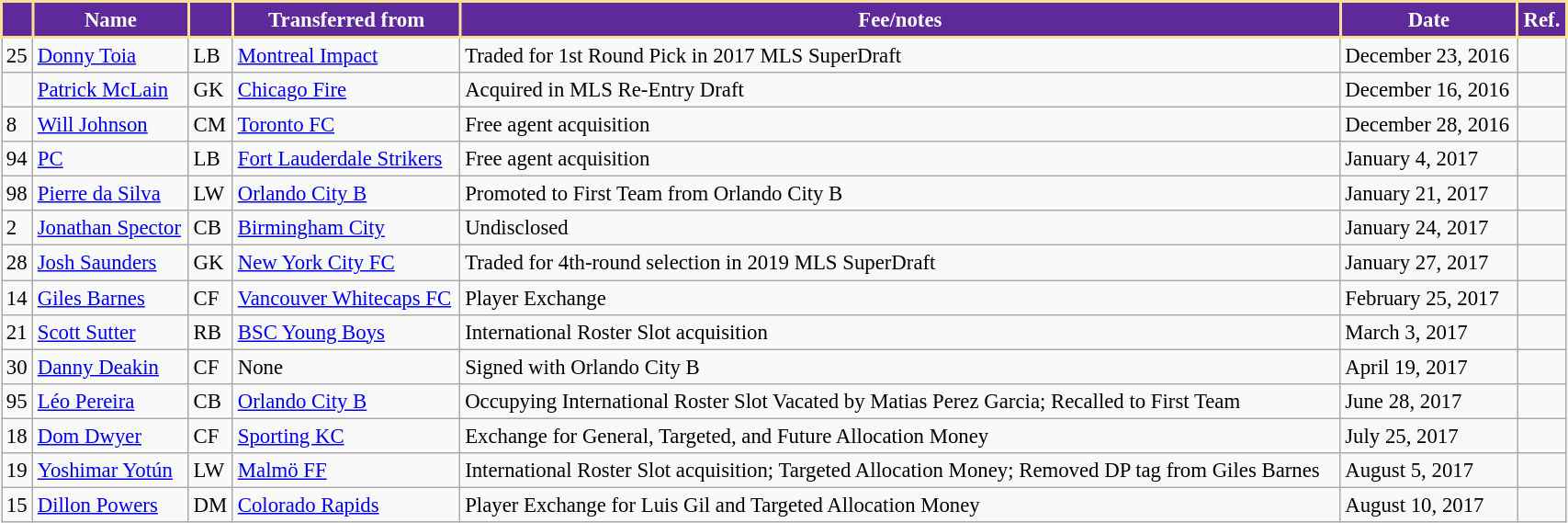<table class="wikitable" style="width:90%; text-align:center; font-size:95%; text-align:left;">
<tr>
<th style="background:#5E299A; color:white; border:2px solid #F8E196;"></th>
<th style="background:#5E299A; color:white; border:2px solid #F8E196;">Name</th>
<th style="background:#5E299A; color:white; border:2px solid #F8E196;"></th>
<th style="background:#5E299A; color:white; border:2px solid #F8E196;">Transferred from</th>
<th style="background:#5E299A; color:white; border:2px solid #F8E196;">Fee/notes</th>
<th style="background:#5E299A; color:white; border:2px solid #F8E196;">Date</th>
<th style="background:#5E299A; color:white; border:2px solid #F8E196;">Ref.</th>
</tr>
<tr>
<td>25</td>
<td> <a href='#'>Donny Toia</a></td>
<td>LB</td>
<td> <a href='#'>Montreal Impact</a></td>
<td>Traded for 1st Round Pick in 2017 MLS SuperDraft</td>
<td>December 23, 2016</td>
<td></td>
</tr>
<tr>
<td></td>
<td> <a href='#'>Patrick McLain</a></td>
<td>GK</td>
<td> <a href='#'>Chicago Fire</a></td>
<td>Acquired in MLS Re-Entry Draft</td>
<td>December 16, 2016</td>
<td></td>
</tr>
<tr>
<td>8</td>
<td> <a href='#'>Will Johnson</a></td>
<td>CM</td>
<td> <a href='#'>Toronto FC</a></td>
<td>Free agent acquisition</td>
<td>December 28, 2016</td>
<td></td>
</tr>
<tr>
<td>94</td>
<td> <a href='#'>PC</a></td>
<td>LB</td>
<td> <a href='#'>Fort Lauderdale Strikers</a></td>
<td>Free agent acquisition</td>
<td>January 4, 2017</td>
<td></td>
</tr>
<tr>
<td>98</td>
<td> <a href='#'>Pierre da Silva</a></td>
<td>LW</td>
<td> <a href='#'>Orlando City B</a></td>
<td>Promoted to First Team from Orlando City B</td>
<td>January 21, 2017</td>
<td></td>
</tr>
<tr>
<td>2</td>
<td> <a href='#'>Jonathan Spector</a></td>
<td>CB</td>
<td> <a href='#'>Birmingham City</a></td>
<td>Undisclosed</td>
<td>January 24, 2017</td>
<td></td>
</tr>
<tr>
<td>28</td>
<td> <a href='#'>Josh Saunders</a></td>
<td>GK</td>
<td> <a href='#'>New York City FC</a></td>
<td>Traded for 4th-round selection in 2019 MLS SuperDraft</td>
<td>January 27, 2017</td>
<td></td>
</tr>
<tr>
<td>14</td>
<td> <a href='#'>Giles Barnes</a></td>
<td>CF</td>
<td> <a href='#'>Vancouver Whitecaps FC</a></td>
<td>Player Exchange</td>
<td>February 25, 2017</td>
<td></td>
</tr>
<tr>
<td>21</td>
<td> <a href='#'>Scott Sutter</a></td>
<td>RB</td>
<td> <a href='#'>BSC Young Boys</a></td>
<td>International Roster Slot acquisition</td>
<td>March 3, 2017</td>
<td></td>
</tr>
<tr>
<td>30</td>
<td> <a href='#'>Danny Deakin</a></td>
<td>CF</td>
<td>None</td>
<td>Signed with Orlando City B</td>
<td>April 19, 2017</td>
<td></td>
</tr>
<tr>
<td>95</td>
<td> <a href='#'>Léo Pereira</a></td>
<td>CB</td>
<td> <a href='#'>Orlando City B</a></td>
<td>Occupying International Roster Slot Vacated by Matias Perez Garcia; Recalled to First Team</td>
<td>June 28, 2017</td>
<td></td>
</tr>
<tr>
<td>18</td>
<td> <a href='#'>Dom Dwyer</a></td>
<td>CF</td>
<td> <a href='#'>Sporting KC</a></td>
<td>Exchange for General, Targeted, and Future Allocation Money</td>
<td>July 25, 2017</td>
<td></td>
</tr>
<tr>
<td>19</td>
<td> <a href='#'>Yoshimar Yotún</a></td>
<td>LW</td>
<td> <a href='#'>Malmö FF</a></td>
<td>International Roster Slot acquisition; Targeted Allocation Money; Removed DP tag from Giles Barnes</td>
<td>August 5, 2017</td>
<td></td>
</tr>
<tr>
<td>15</td>
<td> <a href='#'>Dillon Powers</a></td>
<td>DM</td>
<td> <a href='#'>Colorado Rapids</a></td>
<td>Player Exchange for Luis Gil and Targeted Allocation Money</td>
<td>August 10, 2017</td>
<td></td>
</tr>
</table>
